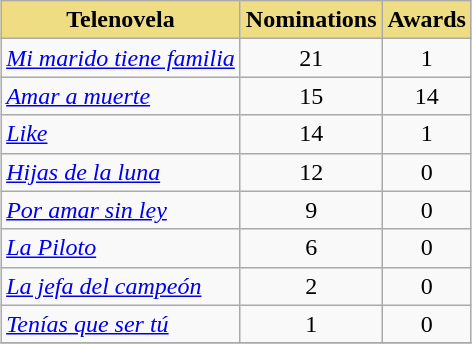<table class="wikitable sortable" style="margin:1em auto;">
<tr>
<th style="background-color:#EEDD82;">Telenovela</th>
<th style="background-color:#EEDD82;">Nominations</th>
<th style="background-color:#EEDD82;">Awards</th>
</tr>
<tr>
<td><em><a href='#'>Mi marido tiene familia</a></em></td>
<td style="text-align:center;">21</td>
<td style="text-align:center;">1</td>
</tr>
<tr>
<td><em><a href='#'>Amar a muerte</a></em></td>
<td style="text-align:center;">15</td>
<td style="text-align:center;">14</td>
</tr>
<tr>
<td><em><a href='#'>Like</a></em></td>
<td style="text-align:center;">14</td>
<td style="text-align:center;">1</td>
</tr>
<tr>
<td><em><a href='#'>Hijas de la luna</a></em></td>
<td style="text-align:center;">12</td>
<td style="text-align:center;">0</td>
</tr>
<tr>
<td><em><a href='#'>Por amar sin ley</a></em></td>
<td style="text-align:center;">9</td>
<td style="text-align:center;">0</td>
</tr>
<tr>
<td><em><a href='#'>La Piloto</a></em></td>
<td style="text-align:center;">6</td>
<td style="text-align:center;">0</td>
</tr>
<tr>
<td><em><a href='#'>La jefa del campeón</a></em></td>
<td style="text-align:center;">2</td>
<td style="text-align:center;">0</td>
</tr>
<tr>
<td><em><a href='#'>Tenías que ser tú</a></em></td>
<td style="text-align:center;">1</td>
<td style="text-align:center;">0</td>
</tr>
<tr>
</tr>
</table>
